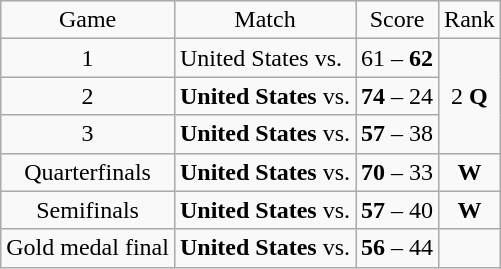<table class="wikitable">
<tr>
<td style="text-align:center;">Game</td>
<td style="text-align:center;">Match</td>
<td style="text-align:center;">Score</td>
<td style="text-align:center;">Rank</td>
</tr>
<tr>
<td style="text-align:center;">1</td>
<td>United States vs. <strong></strong></td>
<td style="text-align:center;">61 – <strong>62</strong></td>
<td rowspan="3" style="text-align:center;">2 <strong>Q</strong></td>
</tr>
<tr>
<td style="text-align:center;">2</td>
<td><strong>United States</strong> vs. </td>
<td style="text-align:center;"><strong>74</strong> – 24</td>
</tr>
<tr>
<td style="text-align:center;">3</td>
<td><strong>United States</strong> vs. </td>
<td style="text-align:center;"><strong>57</strong> – 38</td>
</tr>
<tr>
<td style="text-align:center;">Quarterfinals</td>
<td><strong>United States</strong> vs. </td>
<td style="text-align:center;"><strong>70</strong> – 33</td>
<td style="text-align:center;"><strong>W</strong></td>
</tr>
<tr>
<td style="text-align:center;">Semifinals</td>
<td><strong>United States</strong> vs. </td>
<td style="text-align:center;"><strong>57</strong> – 40</td>
<td style="text-align:center;"><strong>W</strong></td>
</tr>
<tr>
<td style="text-align:center;">Gold medal final</td>
<td><strong>United States</strong> vs. </td>
<td style="text-align:center;"><strong>56</strong> – 44</td>
<td style="text-align:center;"></td>
</tr>
</table>
